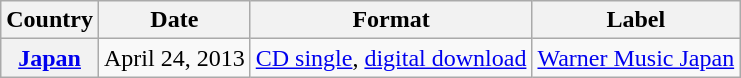<table class="wikitable plainrowheaders">
<tr>
<th scope="col">Country</th>
<th>Date</th>
<th>Format</th>
<th>Label</th>
</tr>
<tr>
<th scope="row" rowspan="1"><a href='#'>Japan</a></th>
<td>April 24, 2013</td>
<td><a href='#'>CD single</a>, <a href='#'>digital download</a></td>
<td><a href='#'>Warner Music Japan</a></td>
</tr>
</table>
